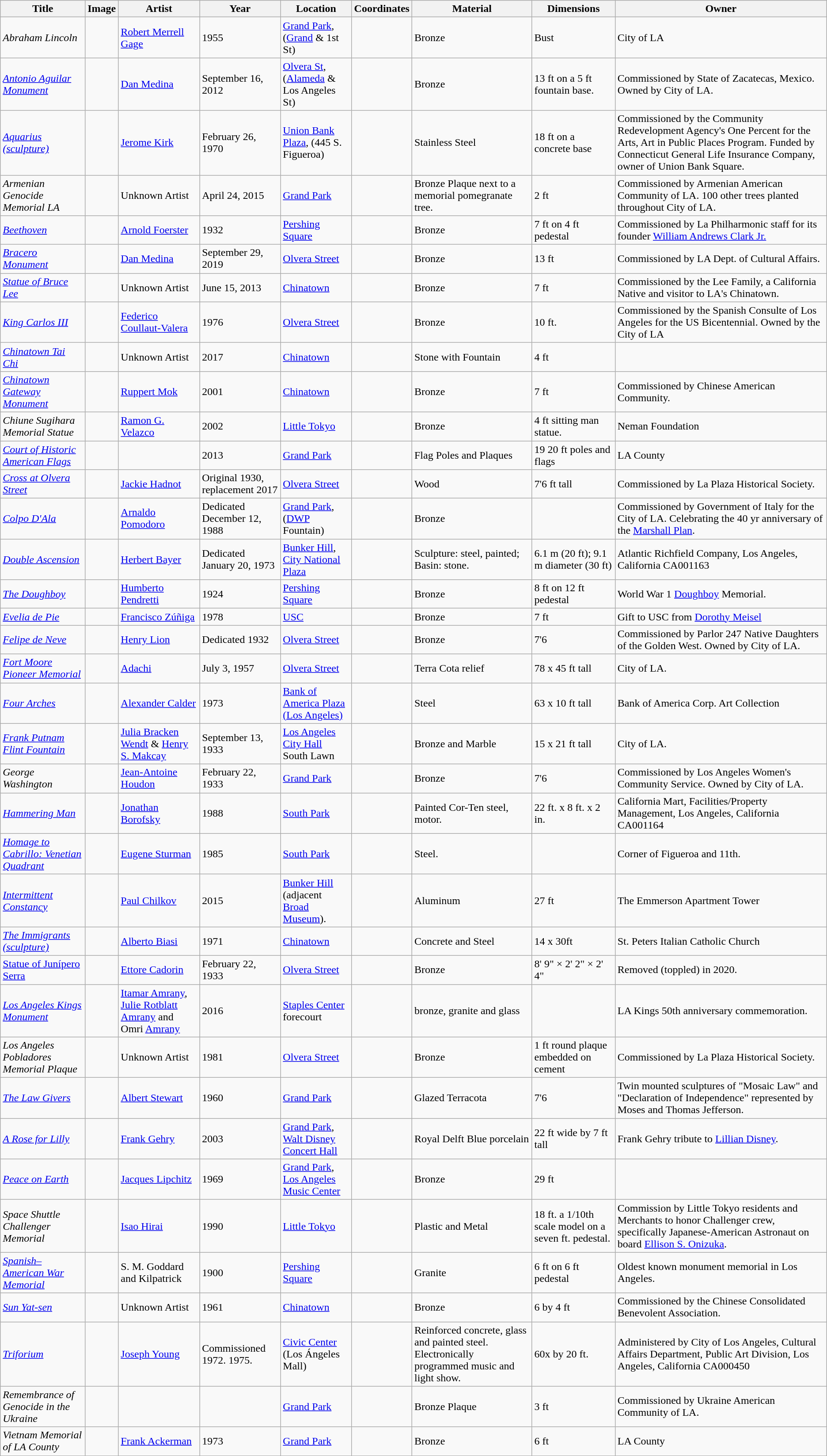<table class="wikitable sortable">
<tr>
<th>Title</th>
<th>Image</th>
<th>Artist</th>
<th>Year</th>
<th>Location</th>
<th>Coordinates</th>
<th>Material</th>
<th>Dimensions</th>
<th>Owner</th>
</tr>
<tr>
<td><em>Abraham Lincoln</em></td>
<td></td>
<td><a href='#'>Robert Merrell Gage</a></td>
<td>1955</td>
<td><a href='#'>Grand Park</a>, (<a href='#'>Grand</a> & 1st St)</td>
<td><small></small></td>
<td>Bronze</td>
<td>Bust</td>
<td>City of LA</td>
</tr>
<tr>
<td><em><a href='#'>Antonio Aguilar Monument</a></em></td>
<td></td>
<td><a href='#'>Dan Medina</a></td>
<td>September 16, 2012</td>
<td><a href='#'>Olvera St</a>, (<a href='#'>Alameda</a> & Los Angeles St)</td>
<td><small></small></td>
<td>Bronze</td>
<td>13 ft on a 5 ft fountain base.</td>
<td>Commissioned by State of Zacatecas, Mexico. Owned by City of LA.</td>
</tr>
<tr>
<td><em><a href='#'>Aquarius (sculpture)</a></em></td>
<td></td>
<td><a href='#'>Jerome Kirk</a></td>
<td>February 26, 1970</td>
<td><a href='#'>Union Bank Plaza</a>, (445 S. Figueroa)</td>
<td><small></small></td>
<td>Stainless Steel</td>
<td>18 ft on a concrete base</td>
<td>Commissioned by the Community Redevelopment Agency's One Percent for the Arts, Art in Public Places Program. Funded by Connecticut General Life Insurance Company, owner of Union Bank Square.</td>
</tr>
<tr>
<td><em>Armenian Genocide Memorial LA</em></td>
<td></td>
<td>Unknown Artist</td>
<td>April 24, 2015</td>
<td><a href='#'>Grand Park</a></td>
<td><small></small></td>
<td>Bronze Plaque next to a memorial pomegranate tree.</td>
<td>2 ft</td>
<td>Commissioned by Armenian American Community of LA. 100 other trees planted throughout City of LA.</td>
</tr>
<tr>
<td><em><a href='#'>Beethoven</a></em></td>
<td></td>
<td><a href='#'>Arnold Foerster</a></td>
<td>1932</td>
<td><a href='#'>Pershing Square</a></td>
<td><small></small></td>
<td>Bronze</td>
<td>7 ft on 4 ft pedestal</td>
<td>Commissioned by La Philharmonic staff for its founder <a href='#'>William Andrews Clark Jr.</a></td>
</tr>
<tr>
<td><em><a href='#'>Bracero Monument</a></em></td>
<td></td>
<td><a href='#'>Dan Medina</a></td>
<td>September 29, 2019</td>
<td><a href='#'>Olvera Street</a></td>
<td><small></small></td>
<td>Bronze</td>
<td>13 ft</td>
<td>Commissioned by LA Dept. of Cultural Affairs.</td>
</tr>
<tr>
<td><em><a href='#'>Statue of Bruce Lee</a></em></td>
<td></td>
<td>Unknown Artist</td>
<td>June 15, 2013</td>
<td><a href='#'>Chinatown</a></td>
<td><small></small></td>
<td>Bronze</td>
<td>7 ft</td>
<td>Commissioned by the Lee Family, a California Native and visitor to LA's Chinatown.</td>
</tr>
<tr>
<td><em><a href='#'>King Carlos III</a></em></td>
<td></td>
<td><a href='#'>Federico Coullaut-Valera</a></td>
<td>1976</td>
<td><a href='#'>Olvera Street</a></td>
<td><small></small></td>
<td>Bronze</td>
<td>10 ft.</td>
<td>Commissioned by the Spanish Consulte of Los Angeles for the US Bicentennial. Owned by the City of LA</td>
</tr>
<tr>
<td><em><a href='#'>Chinatown Tai Chi</a></em></td>
<td></td>
<td>Unknown Artist</td>
<td>2017</td>
<td><a href='#'>Chinatown</a></td>
<td><small></small></td>
<td>Stone with Fountain</td>
<td>4 ft</td>
<td></td>
</tr>
<tr>
<td><em><a href='#'>Chinatown Gateway Monument</a></em></td>
<td></td>
<td><a href='#'>Ruppert Mok</a></td>
<td>2001</td>
<td><a href='#'>Chinatown</a></td>
<td><small></small></td>
<td>Bronze</td>
<td>7 ft</td>
<td>Commissioned by Chinese American Community.</td>
</tr>
<tr>
<td><em>Chiune Sugihara Memorial Statue</em></td>
<td></td>
<td><a href='#'>Ramon G. Velazco</a></td>
<td>2002</td>
<td><a href='#'>Little Tokyo</a></td>
<td><small></small></td>
<td>Bronze</td>
<td>4 ft sitting man statue.</td>
<td>Neman Foundation</td>
</tr>
<tr>
<td><em><a href='#'>Court of Historic American Flags</a></em></td>
<td></td>
<td></td>
<td>2013</td>
<td><a href='#'>Grand Park</a></td>
<td><small></small></td>
<td>Flag Poles and Plaques</td>
<td>19 20 ft poles and flags</td>
<td>LA County</td>
</tr>
<tr>
<td><em><a href='#'>Cross at Olvera Street</a></em></td>
<td></td>
<td><a href='#'>Jackie Hadnot</a></td>
<td>Original 1930, replacement 2017</td>
<td><a href='#'>Olvera Street</a></td>
<td><small></small></td>
<td>Wood</td>
<td>7'6 ft tall</td>
<td>Commissioned by La Plaza Historical Society.</td>
</tr>
<tr>
<td><em><a href='#'>Colpo D'Ala</a></em></td>
<td></td>
<td><a href='#'>Arnaldo Pomodoro</a></td>
<td>Dedicated December 12, 1988</td>
<td><a href='#'>Grand Park</a>, (<a href='#'>DWP</a> Fountain)</td>
<td><small></small></td>
<td>Bronze</td>
<td></td>
<td>Commissioned by Government of Italy for the City of LA. Celebrating the 40 yr anniversary of the <a href='#'>Marshall Plan</a>.<br></td>
</tr>
<tr>
<td><em><a href='#'>Double Ascension</a></em></td>
<td></td>
<td><a href='#'>Herbert Bayer</a></td>
<td>Dedicated January 20, 1973</td>
<td><a href='#'>Bunker Hill</a>, <a href='#'>City National Plaza</a></td>
<td><small></small></td>
<td>Sculpture: steel, painted; Basin: stone.</td>
<td>6.1 m (20 ft); 9.1 m diameter (30 ft)</td>
<td>Atlantic Richfield Company, Los Angeles, California CA001163</td>
</tr>
<tr>
<td><em><a href='#'>The Doughboy</a></em></td>
<td></td>
<td><a href='#'>Humberto Pendretti</a></td>
<td>1924</td>
<td><a href='#'>Pershing Square</a></td>
<td><small></small></td>
<td>Bronze</td>
<td>8 ft on 12 ft pedestal</td>
<td>World War 1 <a href='#'>Doughboy</a> Memorial.</td>
</tr>
<tr>
<td><em><a href='#'>Evelia de Pie</a></em></td>
<td></td>
<td><a href='#'>Francisco Zúñiga</a></td>
<td>1978</td>
<td><a href='#'>USC</a></td>
<td><small></small></td>
<td>Bronze</td>
<td>7 ft</td>
<td>Gift to USC from <a href='#'>Dorothy Meisel</a></td>
</tr>
<tr>
<td><em><a href='#'>Felipe de Neve</a></em></td>
<td></td>
<td><a href='#'>Henry Lion</a></td>
<td>Dedicated 1932</td>
<td><a href='#'>Olvera Street</a></td>
<td><small></small></td>
<td>Bronze</td>
<td>7'6</td>
<td>Commissioned by Parlor 247 Native Daughters of the Golden West. Owned by City of LA.</td>
</tr>
<tr>
<td><em><a href='#'>Fort Moore Pioneer Memorial</a></em></td>
<td></td>
<td><a href='#'>Adachi</a></td>
<td>July 3, 1957</td>
<td><a href='#'>Olvera Street</a></td>
<td><small></small></td>
<td>Terra Cota relief</td>
<td>78 x 45 ft tall</td>
<td>City of LA.</td>
</tr>
<tr>
<td><em><a href='#'>Four Arches</a></em></td>
<td></td>
<td><a href='#'>Alexander Calder</a></td>
<td>1973</td>
<td><a href='#'>Bank of America Plaza (Los Angeles)</a></td>
<td><small></small></td>
<td>Steel</td>
<td>63 x 10 ft tall</td>
<td>Bank of America Corp. Art Collection</td>
</tr>
<tr>
<td><em><a href='#'>Frank Putnam Flint Fountain</a></em></td>
<td></td>
<td><a href='#'>Julia Bracken Wendt</a> & <a href='#'>Henry S. Makcay</a></td>
<td>September 13, 1933</td>
<td><a href='#'>Los Angeles City Hall</a> South Lawn</td>
<td><small></small></td>
<td>Bronze and Marble</td>
<td>15 x 21 ft tall</td>
<td>City of LA. </td>
</tr>
<tr>
<td><em>George Washington</em></td>
<td></td>
<td><a href='#'>Jean-Antoine Houdon</a></td>
<td>February 22, 1933</td>
<td><a href='#'>Grand Park</a></td>
<td><small></small></td>
<td>Bronze</td>
<td>7'6</td>
<td>Commissioned by Los Angeles Women's Community Service. Owned by City of LA.</td>
</tr>
<tr>
<td><em><a href='#'>Hammering Man</a></em></td>
<td></td>
<td><a href='#'>Jonathan Borofsky</a></td>
<td>1988</td>
<td><a href='#'>South Park</a></td>
<td><small></small></td>
<td>Painted Cor-Ten steel, motor.</td>
<td>22 ft. x 8 ft. x 2 in.</td>
<td>California Mart, Facilities/Property Management, Los Angeles, California CA001164</td>
</tr>
<tr>
<td><em><a href='#'>Homage to Cabrillo: Venetian Quadrant</a></em></td>
<td></td>
<td><a href='#'>Eugene Sturman</a></td>
<td>1985</td>
<td><a href='#'>South Park</a></td>
<td><small></small></td>
<td>Steel.</td>
<td></td>
<td>Corner of Figueroa and 11th.</td>
</tr>
<tr>
<td><em><a href='#'>Intermittent Constancy</a></em></td>
<td></td>
<td><a href='#'>Paul Chilkov</a></td>
<td>2015</td>
<td><a href='#'>Bunker Hill</a> (adjacent <a href='#'>Broad Museum</a>).</td>
<td><small></small></td>
<td>Aluminum</td>
<td>27 ft</td>
<td>The Emmerson Apartment Tower</td>
</tr>
<tr>
<td><em><a href='#'>The Immigrants (sculpture)</a></em></td>
<td></td>
<td><a href='#'>Alberto Biasi</a></td>
<td>1971</td>
<td><a href='#'>Chinatown</a></td>
<td><small></small></td>
<td>Concrete and Steel</td>
<td>14 x 30ft</td>
<td>St. Peters Italian Catholic Church</td>
</tr>
<tr>
<td><a href='#'>Statue of Junípero Serra</a></td>
<td></td>
<td><a href='#'>Ettore Cadorin</a></td>
<td>February 22, 1933</td>
<td><a href='#'>Olvera Street</a></td>
<td><small></small></td>
<td>Bronze</td>
<td>8' 9" × 2' 2" × 2' 4"</td>
<td>Removed (toppled) in 2020.</td>
</tr>
<tr>
<td><em><a href='#'>Los Angeles Kings Monument</a></em></td>
<td></td>
<td><a href='#'>Itamar Amrany</a>, <a href='#'>Julie Rotblatt Amrany</a> and Omri <a href='#'>Amrany</a></td>
<td>2016</td>
<td><a href='#'>Staples Center</a> forecourt</td>
<td><small></small></td>
<td>bronze, granite and glass</td>
<td></td>
<td>LA Kings 50th anniversary commemoration.</td>
</tr>
<tr>
<td><em>Los Angeles Pobladores Memorial Plaque</em></td>
<td></td>
<td>Unknown Artist</td>
<td>1981</td>
<td><a href='#'>Olvera Street</a></td>
<td><small></small></td>
<td>Bronze</td>
<td>1 ft round plaque embedded on cement</td>
<td>Commissioned by La Plaza Historical Society.</td>
</tr>
<tr>
<td><em><a href='#'>The Law Givers</a></em></td>
<td></td>
<td><a href='#'>Albert Stewart</a></td>
<td>1960</td>
<td><a href='#'>Grand Park</a></td>
<td><small></small></td>
<td>Glazed Terracota</td>
<td>7'6</td>
<td>Twin mounted sculptures of "Mosaic Law" and "Declaration of Independence" represented by Moses and Thomas Jefferson.</td>
</tr>
<tr>
<td><em><a href='#'>A Rose for Lilly</a></em></td>
<td></td>
<td><a href='#'>Frank Gehry</a></td>
<td>2003</td>
<td><a href='#'>Grand Park</a>, <a href='#'>Walt Disney Concert Hall</a></td>
<td><small></small></td>
<td>Royal Delft Blue porcelain</td>
<td>22 ft wide by 7 ft tall</td>
<td>Frank Gehry tribute to <a href='#'>Lillian Disney</a>.</td>
</tr>
<tr>
<td><em><a href='#'>Peace on Earth</a></em></td>
<td></td>
<td><a href='#'>Jacques Lipchitz</a></td>
<td>1969</td>
<td><a href='#'>Grand Park</a>, <a href='#'>Los Angeles Music Center</a></td>
<td><small></small></td>
<td>Bronze</td>
<td>29 ft</td>
<td></td>
</tr>
<tr>
<td><em>Space Shuttle Challenger Memorial</em></td>
<td></td>
<td><a href='#'>Isao Hirai</a></td>
<td>1990</td>
<td><a href='#'>Little Tokyo</a></td>
<td><small></small></td>
<td>Plastic and Metal</td>
<td>18 ft. a 1/10th scale model on a seven ft. pedestal.</td>
<td>Commission by Little Tokyo residents and Merchants to honor Challenger crew, specifically Japanese-American Astronaut on board <a href='#'>Ellison S. Onizuka</a>.</td>
</tr>
<tr>
<td><em><a href='#'>Spanish–American War Memorial</a></em></td>
<td></td>
<td>S. M. Goddard and Kilpatrick</td>
<td>1900</td>
<td><a href='#'>Pershing Square</a></td>
<td><small></small></td>
<td>Granite</td>
<td>6 ft on 6 ft pedestal</td>
<td>Oldest known monument memorial in Los Angeles.</td>
</tr>
<tr>
<td><em><a href='#'>Sun Yat-sen</a></em></td>
<td></td>
<td>Unknown Artist</td>
<td>1961</td>
<td><a href='#'>Chinatown</a></td>
<td><small></small></td>
<td>Bronze</td>
<td>6 by 4 ft</td>
<td>Commissioned by the Chinese Consolidated Benevolent Association.</td>
</tr>
<tr>
<td><em><a href='#'>Triforium</a></em></td>
<td></td>
<td><a href='#'>Joseph Young</a></td>
<td>Commissioned 1972. 1975.</td>
<td><a href='#'>Civic Center</a> (Los Ángeles Mall)</td>
<td><small></small></td>
<td>Reinforced concrete, glass and painted steel. Electronically programmed music and light show.</td>
<td>60x by 20 ft.</td>
<td>Administered by City of Los Angeles, Cultural Affairs Department, Public Art Division, Los Angeles, California CA000450</td>
</tr>
<tr>
<td><em>Remembrance of Genocide in the Ukraine</em></td>
<td></td>
<td></td>
<td></td>
<td><a href='#'>Grand Park</a></td>
<td><small></small></td>
<td>Bronze Plaque</td>
<td>3 ft</td>
<td>Commissioned by Ukraine American Community of LA.</td>
</tr>
<tr>
<td><em>Vietnam Memorial of LA County</em></td>
<td></td>
<td><a href='#'>Frank Ackerman</a></td>
<td>1973</td>
<td><a href='#'>Grand Park</a></td>
<td><small></small></td>
<td>Bronze</td>
<td>6 ft</td>
<td>LA County</td>
</tr>
</table>
